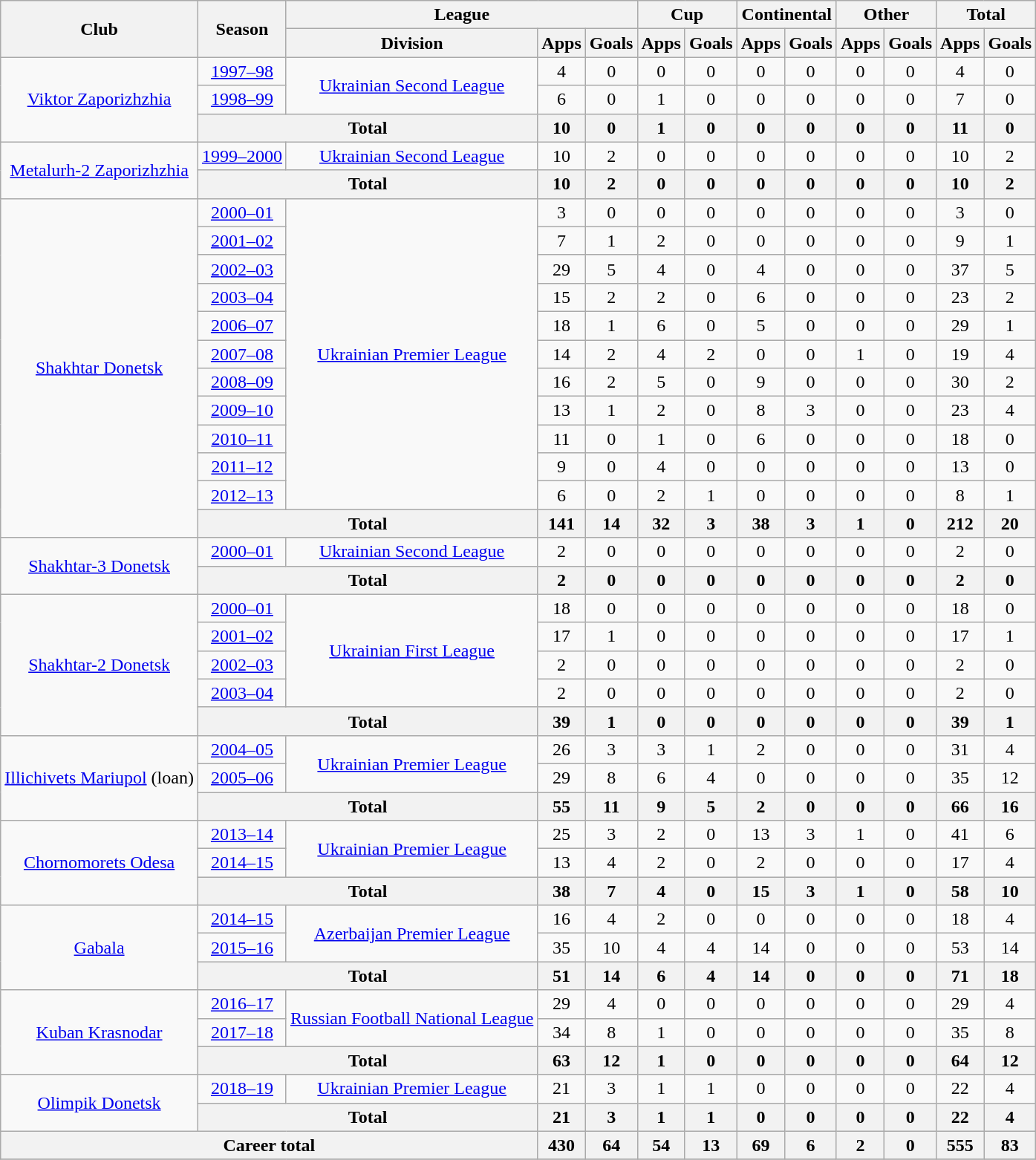<table class="wikitable" style="font-size:100%; text-align: center;">
<tr>
<th rowspan="2">Club</th>
<th rowspan="2">Season</th>
<th colspan="3">League</th>
<th colspan="2">Cup</th>
<th colspan="2">Continental</th>
<th colspan="2">Other</th>
<th colspan="2">Total</th>
</tr>
<tr>
<th>Division</th>
<th>Apps</th>
<th>Goals</th>
<th>Apps</th>
<th>Goals</th>
<th>Apps</th>
<th>Goals</th>
<th>Apps</th>
<th>Goals</th>
<th>Apps</th>
<th>Goals</th>
</tr>
<tr>
<td rowspan="3"><a href='#'>Viktor Zaporizhzhia</a></td>
<td><a href='#'>1997–98</a></td>
<td rowspan="2"><a href='#'>Ukrainian Second League</a></td>
<td>4</td>
<td>0</td>
<td>0</td>
<td>0</td>
<td>0</td>
<td>0</td>
<td 0>0</td>
<td>0</td>
<td>4</td>
<td>0</td>
</tr>
<tr>
<td><a href='#'>1998–99</a></td>
<td>6</td>
<td>0</td>
<td>1</td>
<td>0</td>
<td>0</td>
<td>0</td>
<td 0>0</td>
<td>0</td>
<td>7</td>
<td>0</td>
</tr>
<tr>
<th colspan="2">Total</th>
<th>10</th>
<th>0</th>
<th>1</th>
<th>0</th>
<th>0</th>
<th>0</th>
<th>0</th>
<th>0</th>
<th>11</th>
<th>0</th>
</tr>
<tr>
<td rowspan="2"><a href='#'>Metalurh-2 Zaporizhzhia</a></td>
<td><a href='#'>1999–2000</a></td>
<td rowspan="1"><a href='#'>Ukrainian Second League</a></td>
<td>10</td>
<td>2</td>
<td>0</td>
<td>0</td>
<td>0</td>
<td>0</td>
<td 0>0</td>
<td>0</td>
<td>10</td>
<td>2</td>
</tr>
<tr>
<th colspan="2">Total</th>
<th>10</th>
<th>2</th>
<th>0</th>
<th>0</th>
<th>0</th>
<th>0</th>
<th>0</th>
<th>0</th>
<th>10</th>
<th>2</th>
</tr>
<tr>
<td rowspan="12"><a href='#'>Shakhtar Donetsk</a></td>
<td><a href='#'>2000–01</a></td>
<td rowspan="11"><a href='#'>Ukrainian Premier League</a></td>
<td>3</td>
<td>0</td>
<td>0</td>
<td>0</td>
<td>0</td>
<td>0</td>
<td>0</td>
<td>0</td>
<td>3</td>
<td>0</td>
</tr>
<tr>
<td><a href='#'>2001–02</a></td>
<td>7</td>
<td>1</td>
<td>2</td>
<td>0</td>
<td>0</td>
<td>0</td>
<td>0</td>
<td>0</td>
<td>9</td>
<td>1</td>
</tr>
<tr>
<td><a href='#'>2002–03</a></td>
<td>29</td>
<td>5</td>
<td>4</td>
<td>0</td>
<td>4</td>
<td>0</td>
<td>0</td>
<td>0</td>
<td>37</td>
<td>5</td>
</tr>
<tr>
<td><a href='#'>2003–04</a></td>
<td>15</td>
<td>2</td>
<td>2</td>
<td>0</td>
<td>6</td>
<td>0</td>
<td>0</td>
<td>0</td>
<td>23</td>
<td>2</td>
</tr>
<tr>
<td><a href='#'>2006–07</a></td>
<td>18</td>
<td>1</td>
<td>6</td>
<td>0</td>
<td>5</td>
<td>0</td>
<td>0</td>
<td>0</td>
<td>29</td>
<td>1</td>
</tr>
<tr>
<td><a href='#'>2007–08</a></td>
<td>14</td>
<td>2</td>
<td>4</td>
<td>2</td>
<td>0</td>
<td>0</td>
<td>1</td>
<td>0</td>
<td>19</td>
<td>4</td>
</tr>
<tr>
<td><a href='#'>2008–09</a></td>
<td>16</td>
<td>2</td>
<td>5</td>
<td>0</td>
<td>9</td>
<td>0</td>
<td>0</td>
<td>0</td>
<td>30</td>
<td>2</td>
</tr>
<tr>
<td><a href='#'>2009–10</a></td>
<td>13</td>
<td>1</td>
<td>2</td>
<td>0</td>
<td>8</td>
<td>3</td>
<td>0</td>
<td>0</td>
<td>23</td>
<td>4</td>
</tr>
<tr>
<td><a href='#'>2010–11</a></td>
<td>11</td>
<td>0</td>
<td>1</td>
<td>0</td>
<td>6</td>
<td>0</td>
<td>0</td>
<td>0</td>
<td>18</td>
<td>0</td>
</tr>
<tr>
<td><a href='#'>2011–12</a></td>
<td>9</td>
<td>0</td>
<td>4</td>
<td>0</td>
<td>0</td>
<td>0</td>
<td>0</td>
<td>0</td>
<td>13</td>
<td>0</td>
</tr>
<tr>
<td><a href='#'>2012–13</a></td>
<td>6</td>
<td>0</td>
<td>2</td>
<td>1</td>
<td>0</td>
<td>0</td>
<td>0</td>
<td>0</td>
<td>8</td>
<td>1</td>
</tr>
<tr>
<th colspan="2">Total</th>
<th>141</th>
<th>14</th>
<th>32</th>
<th>3</th>
<th>38</th>
<th>3</th>
<th>1</th>
<th>0</th>
<th>212</th>
<th>20</th>
</tr>
<tr>
<td rowspan="2"><a href='#'>Shakhtar-3 Donetsk</a></td>
<td><a href='#'>2000–01</a></td>
<td rowspan="1"><a href='#'>Ukrainian Second League</a></td>
<td>2</td>
<td>0</td>
<td>0</td>
<td>0</td>
<td>0</td>
<td>0</td>
<td 0>0</td>
<td>0</td>
<td>2</td>
<td>0</td>
</tr>
<tr>
<th colspan="2">Total</th>
<th>2</th>
<th>0</th>
<th>0</th>
<th>0</th>
<th>0</th>
<th>0</th>
<th>0</th>
<th>0</th>
<th>2</th>
<th>0</th>
</tr>
<tr>
<td rowspan="5"><a href='#'>Shakhtar-2 Donetsk</a></td>
<td><a href='#'>2000–01</a></td>
<td rowspan="4"><a href='#'>Ukrainian First League</a></td>
<td>18</td>
<td>0</td>
<td>0</td>
<td>0</td>
<td>0</td>
<td>0</td>
<td 0>0</td>
<td>0</td>
<td>18</td>
<td>0</td>
</tr>
<tr>
<td><a href='#'>2001–02</a></td>
<td>17</td>
<td>1</td>
<td>0</td>
<td>0</td>
<td>0</td>
<td>0</td>
<td 0>0</td>
<td>0</td>
<td>17</td>
<td>1</td>
</tr>
<tr>
<td><a href='#'>2002–03</a></td>
<td>2</td>
<td>0</td>
<td>0</td>
<td>0</td>
<td>0</td>
<td>0</td>
<td 0>0</td>
<td>0</td>
<td>2</td>
<td>0</td>
</tr>
<tr>
<td><a href='#'>2003–04</a></td>
<td>2</td>
<td>0</td>
<td>0</td>
<td>0</td>
<td>0</td>
<td>0</td>
<td 0>0</td>
<td>0</td>
<td>2</td>
<td>0</td>
</tr>
<tr>
<th colspan="2">Total</th>
<th>39</th>
<th>1</th>
<th>0</th>
<th>0</th>
<th>0</th>
<th>0</th>
<th>0</th>
<th>0</th>
<th>39</th>
<th>1</th>
</tr>
<tr>
<td rowspan="3"><a href='#'>Illichivets Mariupol</a> (loan)</td>
<td><a href='#'>2004–05</a></td>
<td rowspan="2"><a href='#'>Ukrainian Premier League</a></td>
<td>26</td>
<td>3</td>
<td>3</td>
<td>1</td>
<td>2</td>
<td>0</td>
<td>0</td>
<td>0</td>
<td>31</td>
<td>4</td>
</tr>
<tr>
<td><a href='#'>2005–06</a></td>
<td>29</td>
<td>8</td>
<td>6</td>
<td>4</td>
<td>0</td>
<td>0</td>
<td>0</td>
<td>0</td>
<td>35</td>
<td>12</td>
</tr>
<tr>
<th colspan="2">Total</th>
<th>55</th>
<th>11</th>
<th>9</th>
<th>5</th>
<th>2</th>
<th>0</th>
<th>0</th>
<th>0</th>
<th>66</th>
<th>16</th>
</tr>
<tr>
<td rowspan="3"><a href='#'>Chornomorets Odesa</a></td>
<td><a href='#'>2013–14</a></td>
<td rowspan="2"><a href='#'>Ukrainian Premier League</a></td>
<td>25</td>
<td>3</td>
<td>2</td>
<td>0</td>
<td>13</td>
<td>3</td>
<td>1</td>
<td>0</td>
<td>41</td>
<td>6</td>
</tr>
<tr>
<td><a href='#'>2014–15</a></td>
<td>13</td>
<td>4</td>
<td>2</td>
<td>0</td>
<td>2</td>
<td>0</td>
<td>0</td>
<td>0</td>
<td>17</td>
<td>4</td>
</tr>
<tr>
<th colspan="2">Total</th>
<th>38</th>
<th>7</th>
<th>4</th>
<th>0</th>
<th>15</th>
<th>3</th>
<th>1</th>
<th>0</th>
<th>58</th>
<th>10</th>
</tr>
<tr>
<td rowspan="3"><a href='#'>Gabala</a></td>
<td><a href='#'>2014–15</a></td>
<td rowspan="2"><a href='#'>Azerbaijan Premier League</a></td>
<td>16</td>
<td>4</td>
<td>2</td>
<td>0</td>
<td>0</td>
<td>0</td>
<td>0</td>
<td>0</td>
<td>18</td>
<td>4</td>
</tr>
<tr>
<td><a href='#'>2015–16</a></td>
<td>35</td>
<td>10</td>
<td>4</td>
<td>4</td>
<td>14</td>
<td>0</td>
<td>0</td>
<td>0</td>
<td>53</td>
<td>14</td>
</tr>
<tr>
<th colspan="2">Total</th>
<th>51</th>
<th>14</th>
<th>6</th>
<th>4</th>
<th>14</th>
<th>0</th>
<th>0</th>
<th>0</th>
<th>71</th>
<th>18</th>
</tr>
<tr>
<td rowspan="3"><a href='#'>Kuban Krasnodar</a></td>
<td><a href='#'>2016–17</a></td>
<td rowspan="2"><a href='#'>Russian Football National League</a></td>
<td>29</td>
<td>4</td>
<td>0</td>
<td>0</td>
<td>0</td>
<td>0</td>
<td 0>0</td>
<td>0</td>
<td>29</td>
<td>4</td>
</tr>
<tr>
<td><a href='#'>2017–18</a></td>
<td>34</td>
<td>8</td>
<td>1</td>
<td>0</td>
<td>0</td>
<td>0</td>
<td 0>0</td>
<td>0</td>
<td>35</td>
<td>8</td>
</tr>
<tr>
<th colspan="2">Total</th>
<th>63</th>
<th>12</th>
<th>1</th>
<th>0</th>
<th>0</th>
<th>0</th>
<th>0</th>
<th>0</th>
<th>64</th>
<th>12</th>
</tr>
<tr>
<td rowspan="2"><a href='#'>Olimpik Donetsk</a></td>
<td><a href='#'>2018–19</a></td>
<td rowspan="1"><a href='#'>Ukrainian Premier League</a></td>
<td>21</td>
<td>3</td>
<td>1</td>
<td>1</td>
<td>0</td>
<td>0</td>
<td 0>0</td>
<td>0</td>
<td>22</td>
<td>4</td>
</tr>
<tr>
<th colspan="2">Total</th>
<th>21</th>
<th>3</th>
<th>1</th>
<th>1</th>
<th>0</th>
<th>0</th>
<th>0</th>
<th>0</th>
<th>22</th>
<th>4</th>
</tr>
<tr>
<th colspan="3">Career total</th>
<th>430</th>
<th>64</th>
<th>54</th>
<th>13</th>
<th>69</th>
<th>6</th>
<th>2</th>
<th>0</th>
<th>555</th>
<th>83</th>
</tr>
<tr>
</tr>
</table>
